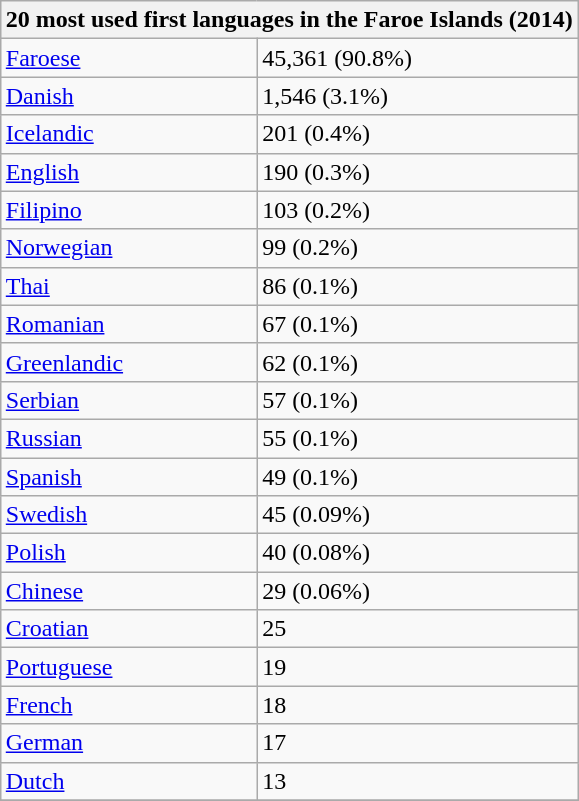<table class="wikitable" align="right" style="margin-left: 1em">
<tr>
<th colspan="2">20 most used first languages in the Faroe Islands (2014)</th>
</tr>
<tr>
<td><a href='#'>Faroese</a></td>
<td>45,361 (90.8%)</td>
</tr>
<tr>
<td><a href='#'>Danish</a></td>
<td>1,546 (3.1%)</td>
</tr>
<tr>
<td><a href='#'>Icelandic</a></td>
<td>201 (0.4%)</td>
</tr>
<tr>
<td><a href='#'>English</a></td>
<td>190 (0.3%)</td>
</tr>
<tr>
<td><a href='#'>Filipino</a></td>
<td>103 (0.2%)</td>
</tr>
<tr>
<td><a href='#'>Norwegian</a></td>
<td>99 (0.2%)</td>
</tr>
<tr>
<td><a href='#'>Thai</a></td>
<td>86 (0.1%)</td>
</tr>
<tr>
<td><a href='#'>Romanian</a></td>
<td>67 (0.1%)</td>
</tr>
<tr>
<td><a href='#'>Greenlandic</a></td>
<td>62 (0.1%)</td>
</tr>
<tr>
<td><a href='#'>Serbian</a></td>
<td>57 (0.1%)</td>
</tr>
<tr>
<td><a href='#'>Russian</a></td>
<td>55 (0.1%)</td>
</tr>
<tr>
<td><a href='#'>Spanish</a></td>
<td>49 (0.1%)</td>
</tr>
<tr>
<td><a href='#'>Swedish</a></td>
<td>45 (0.09%)</td>
</tr>
<tr>
<td><a href='#'>Polish</a></td>
<td>40 (0.08%)</td>
</tr>
<tr>
<td><a href='#'>Chinese</a></td>
<td>29 (0.06%)</td>
</tr>
<tr>
<td><a href='#'>Croatian</a></td>
<td>25</td>
</tr>
<tr>
<td><a href='#'>Portuguese</a></td>
<td>19</td>
</tr>
<tr>
<td><a href='#'>French</a></td>
<td>18</td>
</tr>
<tr>
<td><a href='#'>German</a></td>
<td>17</td>
</tr>
<tr>
<td><a href='#'>Dutch</a></td>
<td>13</td>
</tr>
<tr>
</tr>
</table>
